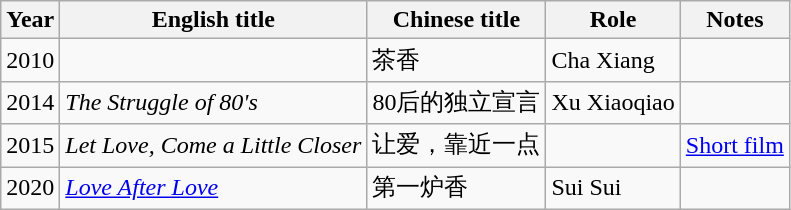<table class="wikitable">
<tr>
<th>Year</th>
<th>English title</th>
<th>Chinese title</th>
<th>Role</th>
<th>Notes</th>
</tr>
<tr>
<td>2010</td>
<td></td>
<td>茶香</td>
<td>Cha Xiang</td>
<td></td>
</tr>
<tr>
<td>2014</td>
<td><em>The Struggle of 80's </em></td>
<td>80后的独立宣言</td>
<td>Xu Xiaoqiao</td>
<td></td>
</tr>
<tr>
<td>2015</td>
<td><em>Let Love, Come a Little Closer</em></td>
<td>让爱，靠近一点</td>
<td></td>
<td><a href='#'>Short film</a></td>
</tr>
<tr>
<td>2020</td>
<td><em><a href='#'>Love After Love</a></em></td>
<td>第一炉香</td>
<td>Sui Sui</td>
<td></td>
</tr>
</table>
